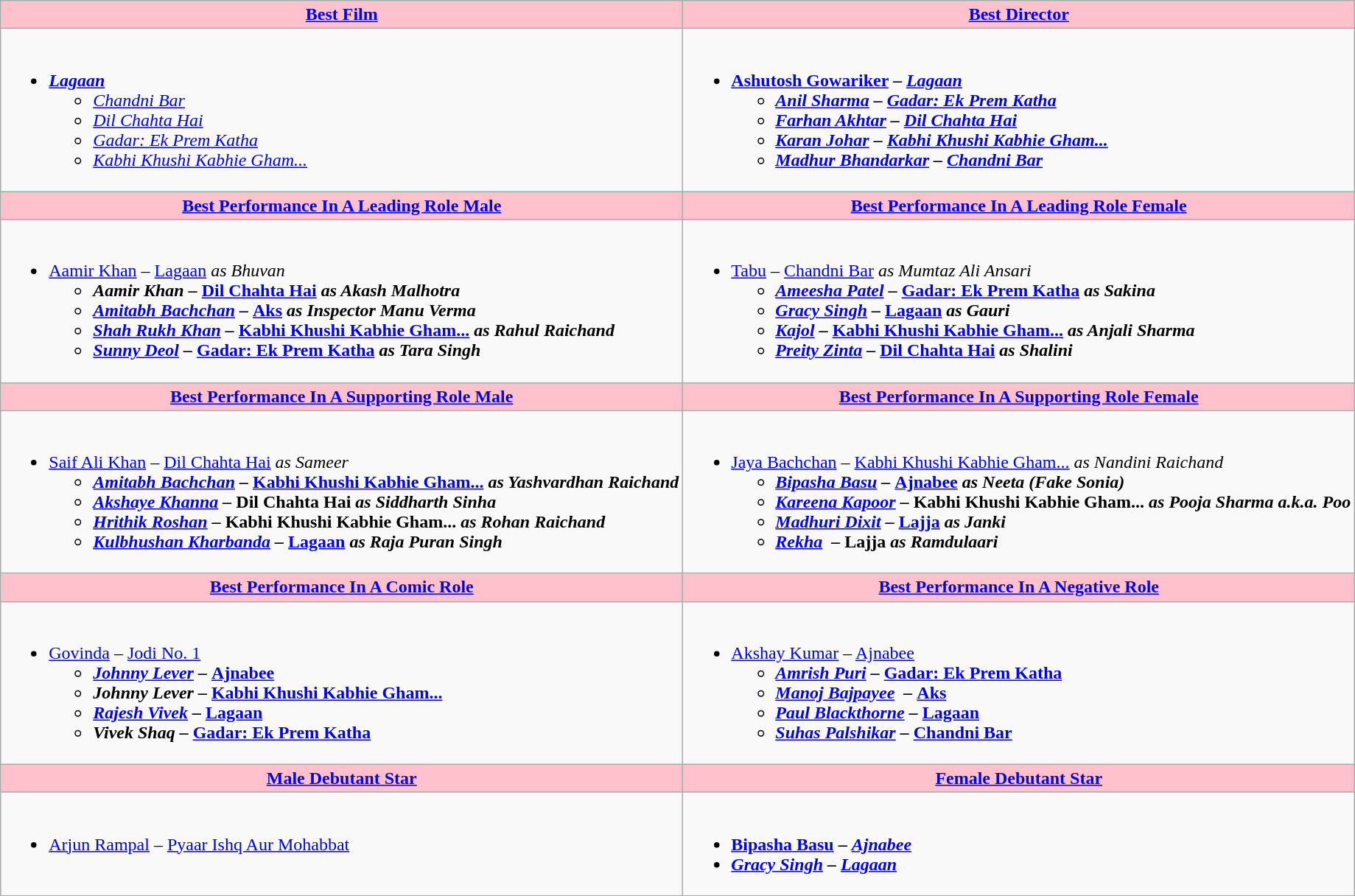<table class=wikitable style="width=150%">
<tr>
<th style="background:#FFC1CC;" ! style="width=50%"><a href='#'>Best Film</a></th>
<th style="background:#FFC1CC;" ! style="width=50%"><a href='#'>Best Director</a></th>
</tr>
<tr>
<td valign="top"><br><ul><li><strong><em><a href='#'>Lagaan</a></em></strong><ul><li><em><a href='#'>Chandni Bar</a></em></li><li><em><a href='#'>Dil Chahta Hai</a></em></li><li><em><a href='#'>Gadar: Ek Prem Katha</a></em></li><li><em><a href='#'>Kabhi Khushi Kabhie Gham...</a></em></li></ul></li></ul></td>
<td valign="top"><br><ul><li><strong><a href='#'>Ashutosh Gowariker</a> – <em><a href='#'>Lagaan</a><strong><em><ul><li><a href='#'>Anil Sharma</a> – </em><a href='#'>Gadar: Ek Prem Katha</a><em></li><li><a href='#'>Farhan Akhtar</a> – </em><a href='#'>Dil Chahta Hai</a><em></li><li><a href='#'>Karan Johar</a> – </em><a href='#'>Kabhi Khushi Kabhie Gham...</a><em></li><li><a href='#'>Madhur Bhandarkar</a> – </em><a href='#'>Chandni Bar</a><em></li></ul></li></ul></td>
</tr>
<tr>
<th style="background:#FFC1CC;" ! style="width=50%"><a href='#'>Best Performance In A Leading Role Male</a></th>
<th style="background:#FFC1CC;" ! style="width=50%"><a href='#'>Best Performance In A Leading Role Female</a></th>
</tr>
<tr>
<td valign="top"><br><ul><li></strong><a href='#'>Aamir Khan</a> – </em><a href='#'>Lagaan</a><em> as Bhuvan<strong><ul><li>Aamir Khan – </em><a href='#'>Dil Chahta Hai</a><em> as Akash Malhotra</li><li><a href='#'>Amitabh Bachchan</a> – </em><a href='#'>Aks</a><em> as Inspector Manu Verma</li><li><a href='#'>Shah Rukh Khan</a> – </em><a href='#'>Kabhi Khushi Kabhie Gham...</a><em> as Rahul Raichand</li><li><a href='#'>Sunny Deol</a> – </em><a href='#'>Gadar: Ek Prem Katha</a><em> as Tara Singh</li></ul></li></ul></td>
<td valign="top"><br><ul><li></strong><a href='#'>Tabu</a> – </em><a href='#'>Chandni Bar</a><em> as Mumtaz Ali Ansari <strong><ul><li><a href='#'>Ameesha Patel</a> – </em><a href='#'>Gadar: Ek Prem Katha</a><em> as Sakina</li><li><a href='#'>Gracy Singh</a> – </em><a href='#'>Lagaan</a><em> as Gauri</li><li><a href='#'>Kajol</a> – </em><a href='#'>Kabhi Khushi Kabhie Gham...</a><em> as Anjali Sharma</li><li><a href='#'>Preity Zinta</a> – </em><a href='#'>Dil Chahta Hai</a><em> as Shalini</li></ul></li></ul></td>
</tr>
<tr>
<th style="background:#FFC1CC;" ! style="width=50%"><a href='#'>Best Performance In A Supporting Role Male</a></th>
<th style="background:#FFC1CC;" ! style="width=50%"><a href='#'>Best Performance In A Supporting Role Female</a></th>
</tr>
<tr>
<td valign="top"><br><ul><li></strong><a href='#'>Saif Ali Khan</a> – </em><a href='#'>Dil Chahta Hai</a><em> as Sameer<strong><ul><li><a href='#'>Amitabh Bachchan</a> – </em><a href='#'>Kabhi Khushi Kabhie Gham...</a><em> as Yashvardhan Raichand</li><li><a href='#'>Akshaye Khanna</a> – </em>Dil Chahta Hai<em> as Siddharth Sinha</li><li><a href='#'>Hrithik Roshan</a> – </em>Kabhi Khushi Kabhie Gham...<em> as Rohan Raichand</li><li><a href='#'>Kulbhushan Kharbanda</a> – </em><a href='#'>Lagaan</a><em> as Raja Puran Singh</li></ul></li></ul></td>
<td valign="top"><br><ul><li></strong><a href='#'>Jaya Bachchan</a> – </em><a href='#'>Kabhi Khushi Kabhie Gham...</a><em> as Nandini Raichand<strong><ul><li><a href='#'>Bipasha Basu</a> – </em><a href='#'>Ajnabee</a><em> as Neeta (Fake Sonia)</li><li><a href='#'>Kareena Kapoor</a> – </em>Kabhi Khushi Kabhie Gham...<em> as Pooja Sharma a.k.a. Poo</li><li><a href='#'>Madhuri Dixit</a> – </em><a href='#'>Lajja</a><em> as Janki</li><li><a href='#'>Rekha</a>  – </em>Lajja<em> as Ramdulaari</li></ul></li></ul></td>
</tr>
<tr>
<th style="background:#FFC1CC;" ! style="width=50%"><a href='#'>Best Performance In A Comic Role</a></th>
<th style="background:#FFC1CC;" ! style="width=50%"><a href='#'>Best Performance In A Negative Role</a></th>
</tr>
<tr>
<td valign="top"><br><ul><li></strong><a href='#'>Govinda</a> – </em><a href='#'>Jodi No. 1</a><em> <strong><ul><li><a href='#'>Johnny Lever</a> – </em><a href='#'>Ajnabee</a><em></li><li>Johnny Lever – </em><a href='#'>Kabhi Khushi Kabhie Gham...</a><em></li><li><a href='#'>Rajesh Vivek</a> – </em><a href='#'>Lagaan</a><em></li><li>Vivek Shaq – </em><a href='#'>Gadar: Ek Prem Katha</a><em></li></ul></li></ul></td>
<td valign="top"><br><ul><li></strong><a href='#'>Akshay Kumar</a> – </em><a href='#'>Ajnabee</a><em> <strong><ul><li><a href='#'>Amrish Puri</a> – </em><a href='#'>Gadar: Ek Prem Katha</a><em></li><li><a href='#'>Manoj Bajpayee</a>  – </em><a href='#'>Aks</a><em></li><li><a href='#'>Paul Blackthorne</a> – </em><a href='#'>Lagaan</a><em></li><li><a href='#'>Suhas Palshikar</a> – </em><a href='#'>Chandni Bar</a><em></li></ul></li></ul></td>
</tr>
<tr>
<th style="background:#FFC1CC;" ! style="width=50%"><a href='#'>Male Debutant Star</a></th>
<th style="background:#FFC1CC;" ! style="width=50%"><a href='#'>Female Debutant Star</a></th>
</tr>
<tr>
<td valign="top"><br><ul><li></strong><a href='#'>Arjun Rampal</a> – </em><a href='#'>Pyaar Ishq Aur Mohabbat</a></em></strong></li></ul></td>
<td valign="top"><br><ul><li><strong><a href='#'>Bipasha Basu</a> – <em><a href='#'>Ajnabee</a><strong><em></li><li></strong><a href='#'>Gracy Singh</a> – </em><a href='#'>Lagaan</a><em> <strong></li></ul></td>
</tr>
</table>
